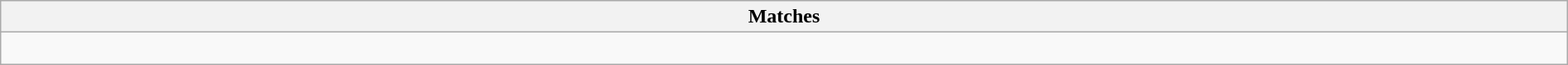<table class="wikitable collapsible collapsed" style="width:100%;">
<tr>
<th>Matches</th>
</tr>
<tr>
<td><br></td>
</tr>
</table>
